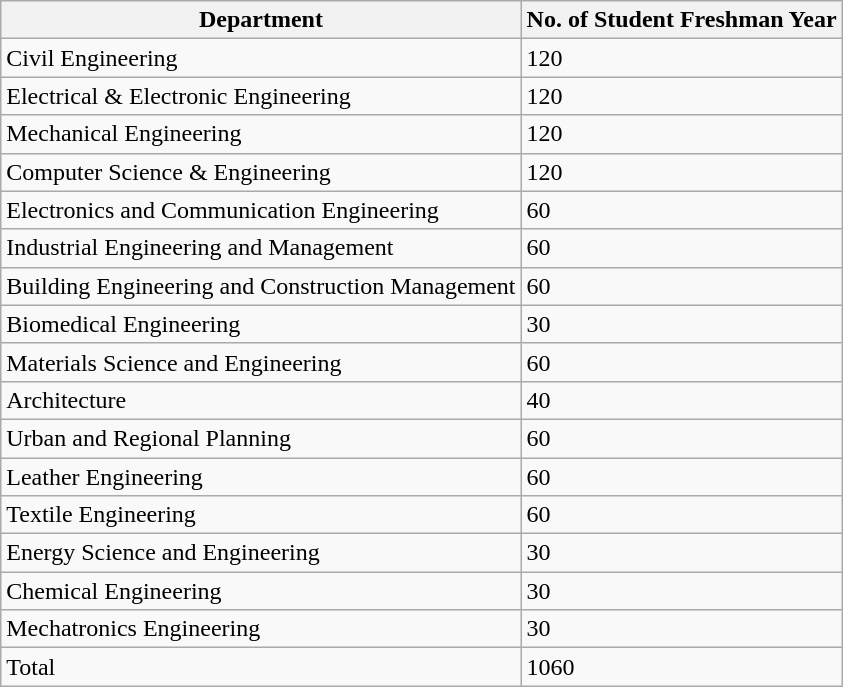<table class="wikitable">
<tr>
<th>Department</th>
<th>No. of Student Freshman Year</th>
</tr>
<tr>
<td>Civil Engineering</td>
<td>120</td>
</tr>
<tr>
<td>Electrical & Electronic Engineering</td>
<td>120</td>
</tr>
<tr>
<td>Mechanical Engineering</td>
<td>120</td>
</tr>
<tr>
<td>Computer Science & Engineering</td>
<td>120</td>
</tr>
<tr>
<td>Electronics and Communication Engineering</td>
<td>60</td>
</tr>
<tr>
<td>Industrial Engineering and Management</td>
<td>60</td>
</tr>
<tr>
<td>Building Engineering and Construction Management</td>
<td>60</td>
</tr>
<tr>
<td>Biomedical Engineering</td>
<td>30</td>
</tr>
<tr>
<td>Materials Science and Engineering</td>
<td>60</td>
</tr>
<tr>
<td>Architecture</td>
<td>40</td>
</tr>
<tr>
<td>Urban and Regional Planning</td>
<td>60</td>
</tr>
<tr>
<td>Leather Engineering</td>
<td>60</td>
</tr>
<tr>
<td>Textile Engineering</td>
<td>60</td>
</tr>
<tr>
<td>Energy Science and Engineering</td>
<td>30</td>
</tr>
<tr>
<td>Chemical Engineering</td>
<td>30</td>
</tr>
<tr>
<td>Mechatronics Engineering</td>
<td>30</td>
</tr>
<tr>
<td>Total</td>
<td>1060</td>
</tr>
</table>
